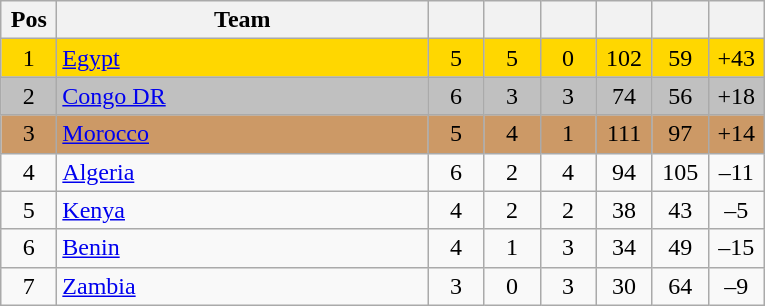<table class="wikitable" style="text-align:center">
<tr>
<th width=30>Pos</th>
<th ! width=240>Team</th>
<th ! width=30></th>
<th ! width=30></th>
<th ! width=30></th>
<th ! width=30></th>
<th ! width=30></th>
<th ! width=30></th>
</tr>
<tr bgcolor=gold>
<td>1</td>
<td align=left> <a href='#'>Egypt</a></td>
<td>5</td>
<td>5</td>
<td>0</td>
<td>102</td>
<td>59</td>
<td>+43</td>
</tr>
<tr bgcolor=silver>
<td>2</td>
<td align=left> <a href='#'>Congo DR</a></td>
<td>6</td>
<td>3</td>
<td>3</td>
<td>74</td>
<td>56</td>
<td>+18</td>
</tr>
<tr bgcolor=cc9966>
<td>3</td>
<td align=left> <a href='#'>Morocco</a></td>
<td>5</td>
<td>4</td>
<td>1</td>
<td>111</td>
<td>97</td>
<td>+14</td>
</tr>
<tr>
<td>4</td>
<td align=left> <a href='#'>Algeria</a></td>
<td>6</td>
<td>2</td>
<td>4</td>
<td>94</td>
<td>105</td>
<td>–11</td>
</tr>
<tr>
<td>5</td>
<td align=left> <a href='#'>Kenya</a></td>
<td>4</td>
<td>2</td>
<td>2</td>
<td>38</td>
<td>43</td>
<td>–5</td>
</tr>
<tr>
<td>6</td>
<td align=left> <a href='#'>Benin</a></td>
<td>4</td>
<td>1</td>
<td>3</td>
<td>34</td>
<td>49</td>
<td>–15</td>
</tr>
<tr>
<td>7</td>
<td align=left> <a href='#'>Zambia</a></td>
<td>3</td>
<td>0</td>
<td>3</td>
<td>30</td>
<td>64</td>
<td>–9</td>
</tr>
</table>
